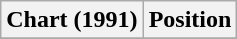<table class="wikitable plainrowheaders">
<tr>
<th scope="col">Chart (1991)</th>
<th scope="col">Position</th>
</tr>
<tr>
</tr>
</table>
